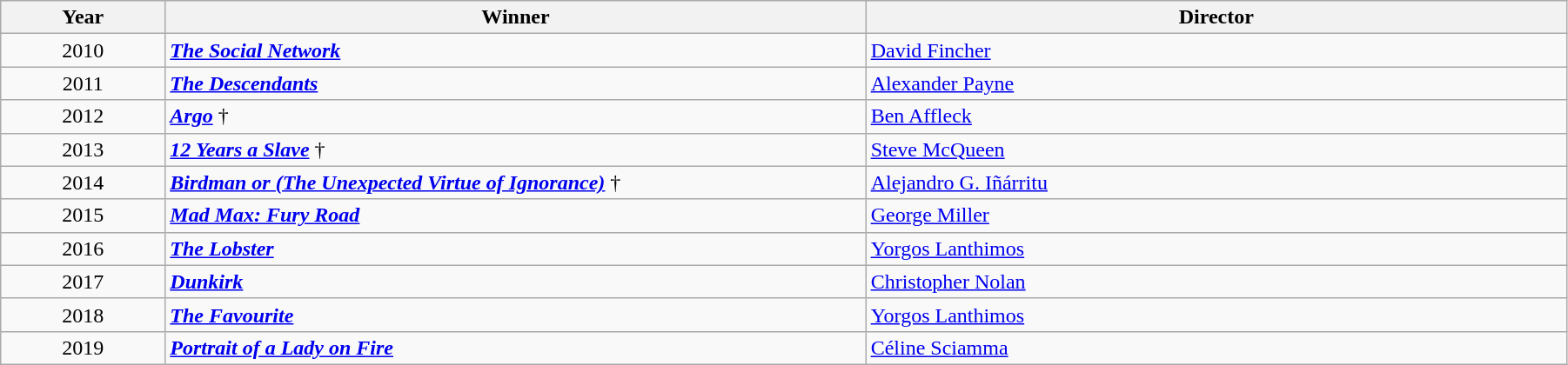<table class="wikitable" width="95%" cellpadding="5">
<tr>
<th width="100"><strong>Year</strong></th>
<th width="450"><strong>Winner</strong></th>
<th width="450"><strong>Director</strong></th>
</tr>
<tr>
<td style="text-align:center;">2010</td>
<td><strong><em><a href='#'>The Social Network</a></em></strong></td>
<td><a href='#'>David Fincher</a></td>
</tr>
<tr>
<td style="text-align:center;">2011</td>
<td><strong><em><a href='#'>The Descendants</a></em></strong></td>
<td><a href='#'>Alexander Payne</a></td>
</tr>
<tr>
<td style="text-align:center;">2012</td>
<td><strong><em><a href='#'>Argo</a></em></strong> †</td>
<td><a href='#'>Ben Affleck</a></td>
</tr>
<tr>
<td style="text-align:center;">2013</td>
<td><strong><em><a href='#'>12 Years a Slave</a></em></strong> †</td>
<td><a href='#'>Steve McQueen</a></td>
</tr>
<tr>
<td style="text-align:center;">2014</td>
<td><strong><em><a href='#'>Birdman or (The Unexpected Virtue of Ignorance)</a></em></strong> †</td>
<td><a href='#'>Alejandro G. Iñárritu</a></td>
</tr>
<tr>
<td style="text-align:center;">2015</td>
<td><strong><em><a href='#'>Mad Max: Fury Road</a></em></strong></td>
<td><a href='#'>George Miller</a></td>
</tr>
<tr>
<td style="text-align:center;">2016</td>
<td><strong><em><a href='#'>The Lobster</a></em></strong></td>
<td><a href='#'>Yorgos Lanthimos</a></td>
</tr>
<tr>
<td style="text-align:center;">2017</td>
<td><strong><em><a href='#'>Dunkirk</a></em></strong></td>
<td><a href='#'>Christopher Nolan</a></td>
</tr>
<tr>
<td style="text-align:center;">2018</td>
<td><strong><em><a href='#'>The Favourite</a></em></strong></td>
<td><a href='#'>Yorgos Lanthimos</a></td>
</tr>
<tr>
<td style="text-align:center;">2019</td>
<td><strong><em><a href='#'>Portrait of a Lady on Fire</a></em></strong></td>
<td><a href='#'>Céline Sciamma</a></td>
</tr>
</table>
